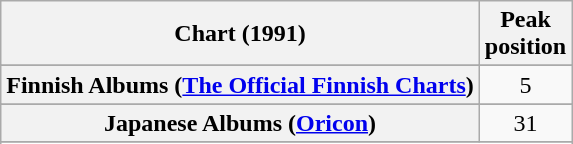<table class="wikitable sortable plainrowheaders">
<tr>
<th scope="col">Chart (1991)</th>
<th scope="col">Peak<br>position</th>
</tr>
<tr>
</tr>
<tr>
</tr>
<tr>
<th scope="row">Finnish Albums (<a href='#'>The Official Finnish Charts</a>)</th>
<td align="center">5</td>
</tr>
<tr>
</tr>
<tr>
<th scope="row">Japanese Albums (<a href='#'>Oricon</a>)</th>
<td align="center">31</td>
</tr>
<tr>
</tr>
<tr>
</tr>
<tr>
</tr>
<tr>
</tr>
</table>
